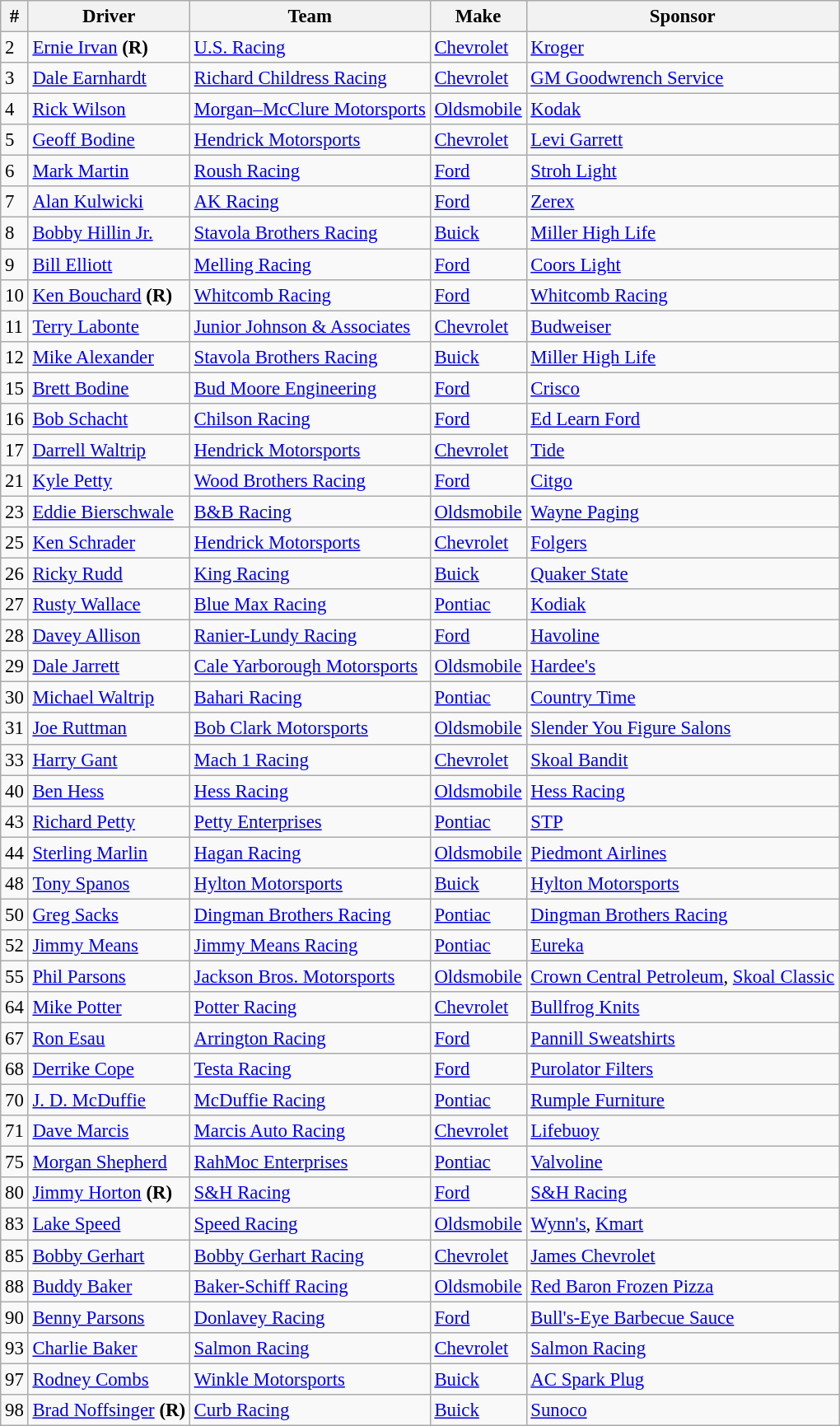<table class="wikitable" style="font-size:95%">
<tr>
<th>#</th>
<th>Driver</th>
<th>Team</th>
<th>Make</th>
<th>Sponsor</th>
</tr>
<tr>
<td>2</td>
<td><a href='#'>Ernie Irvan</a> <strong>(R)</strong></td>
<td><a href='#'>U.S. Racing</a></td>
<td><a href='#'>Chevrolet</a></td>
<td><a href='#'>Kroger</a></td>
</tr>
<tr>
<td>3</td>
<td><a href='#'>Dale Earnhardt</a></td>
<td><a href='#'>Richard Childress Racing</a></td>
<td><a href='#'>Chevrolet</a></td>
<td><a href='#'>GM Goodwrench Service</a></td>
</tr>
<tr>
<td>4</td>
<td><a href='#'>Rick Wilson</a></td>
<td><a href='#'>Morgan–McClure Motorsports</a></td>
<td><a href='#'>Oldsmobile</a></td>
<td><a href='#'>Kodak</a></td>
</tr>
<tr>
<td>5</td>
<td><a href='#'>Geoff Bodine</a></td>
<td><a href='#'>Hendrick Motorsports</a></td>
<td><a href='#'>Chevrolet</a></td>
<td><a href='#'>Levi Garrett</a></td>
</tr>
<tr>
<td>6</td>
<td><a href='#'>Mark Martin</a></td>
<td><a href='#'>Roush Racing</a></td>
<td><a href='#'>Ford</a></td>
<td><a href='#'>Stroh Light</a></td>
</tr>
<tr>
<td>7</td>
<td><a href='#'>Alan Kulwicki</a></td>
<td><a href='#'>AK Racing</a></td>
<td><a href='#'>Ford</a></td>
<td><a href='#'>Zerex</a></td>
</tr>
<tr>
<td>8</td>
<td><a href='#'>Bobby Hillin Jr.</a></td>
<td><a href='#'>Stavola Brothers Racing</a></td>
<td><a href='#'>Buick</a></td>
<td><a href='#'>Miller High Life</a></td>
</tr>
<tr>
<td>9</td>
<td><a href='#'>Bill Elliott</a></td>
<td><a href='#'>Melling Racing</a></td>
<td><a href='#'>Ford</a></td>
<td><a href='#'>Coors Light</a></td>
</tr>
<tr>
<td>10</td>
<td><a href='#'>Ken Bouchard</a> <strong>(R)</strong></td>
<td><a href='#'>Whitcomb Racing</a></td>
<td><a href='#'>Ford</a></td>
<td><a href='#'>Whitcomb Racing</a></td>
</tr>
<tr>
<td>11</td>
<td><a href='#'>Terry Labonte</a></td>
<td><a href='#'>Junior Johnson & Associates</a></td>
<td><a href='#'>Chevrolet</a></td>
<td><a href='#'>Budweiser</a></td>
</tr>
<tr>
<td>12</td>
<td><a href='#'>Mike Alexander</a></td>
<td><a href='#'>Stavola Brothers Racing</a></td>
<td><a href='#'>Buick</a></td>
<td><a href='#'>Miller High Life</a></td>
</tr>
<tr>
<td>15</td>
<td><a href='#'>Brett Bodine</a></td>
<td><a href='#'>Bud Moore Engineering</a></td>
<td><a href='#'>Ford</a></td>
<td><a href='#'>Crisco</a></td>
</tr>
<tr>
<td>16</td>
<td><a href='#'>Bob Schacht</a></td>
<td><a href='#'>Chilson Racing</a></td>
<td><a href='#'>Ford</a></td>
<td><a href='#'>Ed Learn Ford</a></td>
</tr>
<tr>
<td>17</td>
<td><a href='#'>Darrell Waltrip</a></td>
<td><a href='#'>Hendrick Motorsports</a></td>
<td><a href='#'>Chevrolet</a></td>
<td><a href='#'>Tide</a></td>
</tr>
<tr>
<td>21</td>
<td><a href='#'>Kyle Petty</a></td>
<td><a href='#'>Wood Brothers Racing</a></td>
<td><a href='#'>Ford</a></td>
<td><a href='#'>Citgo</a></td>
</tr>
<tr>
<td>23</td>
<td><a href='#'>Eddie Bierschwale</a></td>
<td><a href='#'>B&B Racing</a></td>
<td><a href='#'>Oldsmobile</a></td>
<td><a href='#'>Wayne Paging</a></td>
</tr>
<tr>
<td>25</td>
<td><a href='#'>Ken Schrader</a></td>
<td><a href='#'>Hendrick Motorsports</a></td>
<td><a href='#'>Chevrolet</a></td>
<td><a href='#'>Folgers</a></td>
</tr>
<tr>
<td>26</td>
<td><a href='#'>Ricky Rudd</a></td>
<td><a href='#'>King Racing</a></td>
<td><a href='#'>Buick</a></td>
<td><a href='#'>Quaker State</a></td>
</tr>
<tr>
<td>27</td>
<td><a href='#'>Rusty Wallace</a></td>
<td><a href='#'>Blue Max Racing</a></td>
<td><a href='#'>Pontiac</a></td>
<td><a href='#'>Kodiak</a></td>
</tr>
<tr>
<td>28</td>
<td><a href='#'>Davey Allison</a></td>
<td><a href='#'>Ranier-Lundy Racing</a></td>
<td><a href='#'>Ford</a></td>
<td><a href='#'>Havoline</a></td>
</tr>
<tr>
<td>29</td>
<td><a href='#'>Dale Jarrett</a></td>
<td><a href='#'>Cale Yarborough Motorsports</a></td>
<td><a href='#'>Oldsmobile</a></td>
<td><a href='#'>Hardee's</a></td>
</tr>
<tr>
<td>30</td>
<td><a href='#'>Michael Waltrip</a></td>
<td><a href='#'>Bahari Racing</a></td>
<td><a href='#'>Pontiac</a></td>
<td><a href='#'>Country Time</a></td>
</tr>
<tr>
<td>31</td>
<td><a href='#'>Joe Ruttman</a></td>
<td><a href='#'>Bob Clark Motorsports</a></td>
<td><a href='#'>Oldsmobile</a></td>
<td><a href='#'>Slender You Figure Salons</a></td>
</tr>
<tr>
<td>33</td>
<td><a href='#'>Harry Gant</a></td>
<td><a href='#'>Mach 1 Racing</a></td>
<td><a href='#'>Chevrolet</a></td>
<td><a href='#'>Skoal Bandit</a></td>
</tr>
<tr>
<td>40</td>
<td><a href='#'>Ben Hess</a></td>
<td><a href='#'>Hess Racing</a></td>
<td><a href='#'>Oldsmobile</a></td>
<td><a href='#'>Hess Racing</a></td>
</tr>
<tr>
<td>43</td>
<td><a href='#'>Richard Petty</a></td>
<td><a href='#'>Petty Enterprises</a></td>
<td><a href='#'>Pontiac</a></td>
<td><a href='#'>STP</a></td>
</tr>
<tr>
<td>44</td>
<td><a href='#'>Sterling Marlin</a></td>
<td><a href='#'>Hagan Racing</a></td>
<td><a href='#'>Oldsmobile</a></td>
<td><a href='#'>Piedmont Airlines</a></td>
</tr>
<tr>
<td>48</td>
<td><a href='#'>Tony Spanos</a></td>
<td><a href='#'>Hylton Motorsports</a></td>
<td><a href='#'>Buick</a></td>
<td><a href='#'>Hylton Motorsports</a></td>
</tr>
<tr>
<td>50</td>
<td><a href='#'>Greg Sacks</a></td>
<td><a href='#'>Dingman Brothers Racing</a></td>
<td><a href='#'>Pontiac</a></td>
<td><a href='#'>Dingman Brothers Racing</a></td>
</tr>
<tr>
<td>52</td>
<td><a href='#'>Jimmy Means</a></td>
<td><a href='#'>Jimmy Means Racing</a></td>
<td><a href='#'>Pontiac</a></td>
<td><a href='#'>Eureka</a></td>
</tr>
<tr>
<td>55</td>
<td><a href='#'>Phil Parsons</a></td>
<td><a href='#'>Jackson Bros. Motorsports</a></td>
<td><a href='#'>Oldsmobile</a></td>
<td><a href='#'>Crown Central Petroleum</a>, <a href='#'>Skoal Classic</a></td>
</tr>
<tr>
<td>64</td>
<td><a href='#'>Mike Potter</a></td>
<td><a href='#'>Potter Racing</a></td>
<td><a href='#'>Chevrolet</a></td>
<td><a href='#'>Bullfrog Knits</a></td>
</tr>
<tr>
<td>67</td>
<td><a href='#'>Ron Esau</a></td>
<td><a href='#'>Arrington Racing</a></td>
<td><a href='#'>Ford</a></td>
<td><a href='#'>Pannill Sweatshirts</a></td>
</tr>
<tr>
<td>68</td>
<td><a href='#'>Derrike Cope</a></td>
<td><a href='#'>Testa Racing</a></td>
<td><a href='#'>Ford</a></td>
<td><a href='#'>Purolator Filters</a></td>
</tr>
<tr>
<td>70</td>
<td><a href='#'>J. D. McDuffie</a></td>
<td><a href='#'>McDuffie Racing</a></td>
<td><a href='#'>Pontiac</a></td>
<td><a href='#'>Rumple Furniture</a></td>
</tr>
<tr>
<td>71</td>
<td><a href='#'>Dave Marcis</a></td>
<td><a href='#'>Marcis Auto Racing</a></td>
<td><a href='#'>Chevrolet</a></td>
<td><a href='#'>Lifebuoy</a></td>
</tr>
<tr>
<td>75</td>
<td><a href='#'>Morgan Shepherd</a></td>
<td><a href='#'>RahMoc Enterprises</a></td>
<td><a href='#'>Pontiac</a></td>
<td><a href='#'>Valvoline</a></td>
</tr>
<tr>
<td>80</td>
<td><a href='#'>Jimmy Horton</a> <strong>(R)</strong></td>
<td><a href='#'>S&H Racing</a></td>
<td><a href='#'>Ford</a></td>
<td><a href='#'>S&H Racing</a></td>
</tr>
<tr>
<td>83</td>
<td><a href='#'>Lake Speed</a></td>
<td><a href='#'>Speed Racing</a></td>
<td><a href='#'>Oldsmobile</a></td>
<td><a href='#'>Wynn's</a>, <a href='#'>Kmart</a></td>
</tr>
<tr>
<td>85</td>
<td><a href='#'>Bobby Gerhart</a></td>
<td><a href='#'>Bobby Gerhart Racing</a></td>
<td><a href='#'>Chevrolet</a></td>
<td><a href='#'>James Chevrolet</a></td>
</tr>
<tr>
<td>88</td>
<td><a href='#'>Buddy Baker</a></td>
<td><a href='#'>Baker-Schiff Racing</a></td>
<td><a href='#'>Oldsmobile</a></td>
<td><a href='#'>Red Baron Frozen Pizza</a></td>
</tr>
<tr>
<td>90</td>
<td><a href='#'>Benny Parsons</a></td>
<td><a href='#'>Donlavey Racing</a></td>
<td><a href='#'>Ford</a></td>
<td><a href='#'>Bull's-Eye Barbecue Sauce</a></td>
</tr>
<tr>
<td>93</td>
<td><a href='#'>Charlie Baker</a></td>
<td><a href='#'>Salmon Racing</a></td>
<td><a href='#'>Chevrolet</a></td>
<td><a href='#'>Salmon Racing</a></td>
</tr>
<tr>
<td>97</td>
<td><a href='#'>Rodney Combs</a></td>
<td><a href='#'>Winkle Motorsports</a></td>
<td><a href='#'>Buick</a></td>
<td><a href='#'>AC Spark Plug</a></td>
</tr>
<tr>
<td>98</td>
<td><a href='#'>Brad Noffsinger</a> <strong>(R)</strong></td>
<td><a href='#'>Curb Racing</a></td>
<td><a href='#'>Buick</a></td>
<td><a href='#'>Sunoco</a></td>
</tr>
</table>
